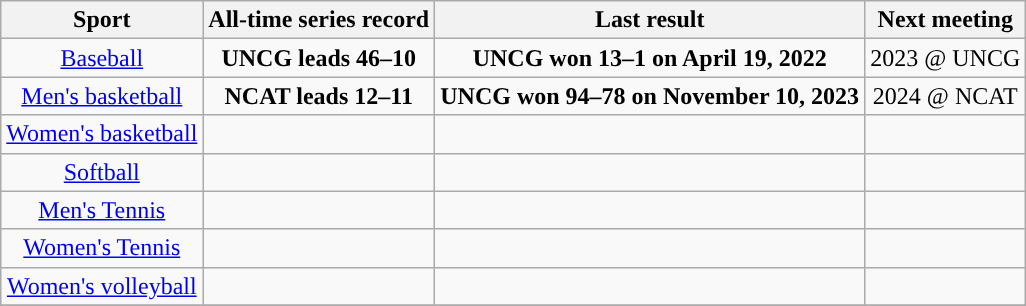<table class="wikitable" style="margin-left: 1em; margin-bottom: 1em; text-align: center">
<tr>
<th>Sport</th>
<th>All-time series record</th>
<th>Last result</th>
<th>Next meeting</th>
</tr>
<tr>
<td><a href='#'>Baseball</a></td>
<td><strong>UNCG leads 46–10</strong></td>
<td><strong>UNCG won 13–1 on April 19, 2022</strong></td>
<td>2023 @ UNCG</td>
</tr>
<tr>
<td><a href='#'>Men's basketball</a></td>
<td><strong>NCAT leads 12–11</strong></td>
<td><strong>UNCG won 94–78 on November 10, 2023</strong></td>
<td>2024 @ NCAT</td>
</tr>
<tr>
<td><a href='#'>Women's basketball</a></td>
<td></td>
<td></td>
<td></td>
</tr>
<tr>
<td><a href='#'>Softball</a></td>
<td></td>
<td></td>
<td></td>
</tr>
<tr>
<td><a href='#'>Men's Tennis</a></td>
<td></td>
<td></td>
<td></td>
</tr>
<tr>
<td><a href='#'>Women's Tennis</a></td>
<td></td>
<td></td>
<td></td>
</tr>
<tr>
<td><a href='#'>Women's volleyball</a></td>
<td></td>
<td></td>
<td></td>
</tr>
<tr>
</tr>
</table>
